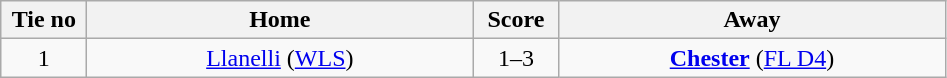<table class="wikitable" style="text-align:center">
<tr>
<th width=50>Tie no</th>
<th width=250>Home</th>
<th width=50>Score</th>
<th width=250>Away</th>
</tr>
<tr>
<td>1</td>
<td><a href='#'>Llanelli</a> (<a href='#'>WLS</a>)</td>
<td>1–3</td>
<td><strong><a href='#'>Chester</a></strong> (<a href='#'>FL D4</a>)</td>
</tr>
</table>
